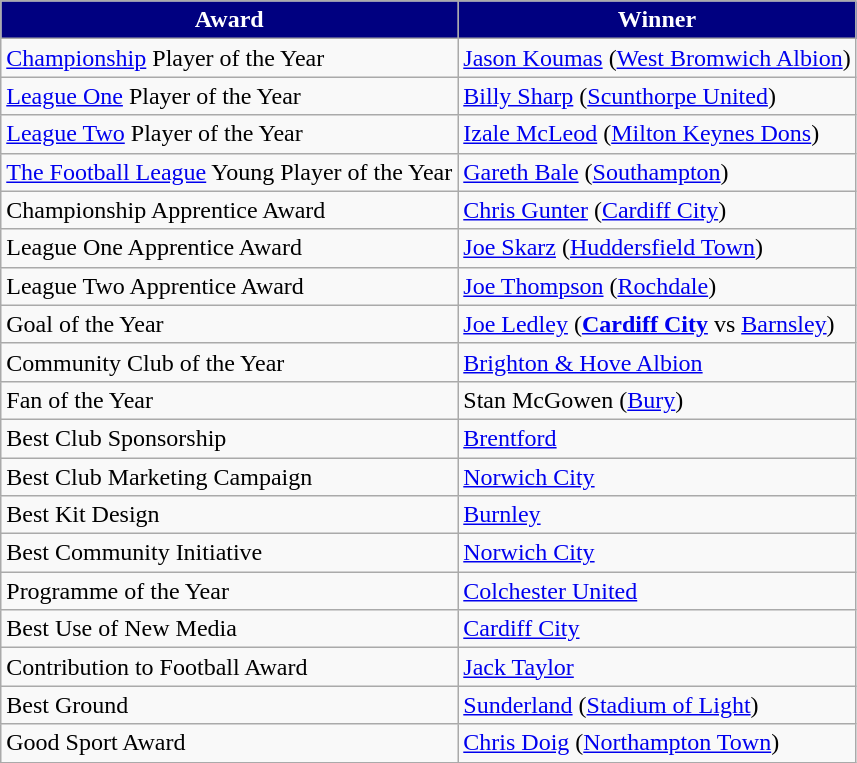<table class="wikitable">
<tr>
<th style="background-color: navy; color: white;">Award</th>
<th style="background-color: navy; color: white;">Winner</th>
</tr>
<tr>
<td><a href='#'>Championship</a> Player of the Year</td>
<td><a href='#'>Jason Koumas</a> (<a href='#'>West Bromwich Albion</a>)</td>
</tr>
<tr>
<td><a href='#'>League One</a> Player of the Year</td>
<td><a href='#'>Billy Sharp</a> (<a href='#'>Scunthorpe United</a>)</td>
</tr>
<tr>
<td><a href='#'>League Two</a> Player of the Year</td>
<td><a href='#'>Izale McLeod</a> (<a href='#'>Milton Keynes Dons</a>)</td>
</tr>
<tr>
<td><a href='#'>The Football League</a> Young Player of the Year</td>
<td><a href='#'>Gareth Bale</a> (<a href='#'>Southampton</a>)</td>
</tr>
<tr>
<td>Championship Apprentice Award</td>
<td><a href='#'>Chris Gunter</a> (<a href='#'>Cardiff City</a>)</td>
</tr>
<tr>
<td>League One Apprentice Award</td>
<td><a href='#'>Joe Skarz</a> (<a href='#'>Huddersfield Town</a>)</td>
</tr>
<tr>
<td>League Two Apprentice Award</td>
<td><a href='#'>Joe Thompson</a> (<a href='#'>Rochdale</a>)</td>
</tr>
<tr>
<td>Goal of the Year</td>
<td><a href='#'>Joe Ledley</a> (<strong><a href='#'>Cardiff City</a></strong> vs <a href='#'>Barnsley</a>)</td>
</tr>
<tr>
<td>Community Club of the Year</td>
<td><a href='#'>Brighton & Hove Albion</a></td>
</tr>
<tr>
<td>Fan of the Year</td>
<td>Stan McGowen (<a href='#'>Bury</a>)</td>
</tr>
<tr>
<td>Best Club Sponsorship</td>
<td><a href='#'>Brentford</a></td>
</tr>
<tr>
<td>Best Club Marketing Campaign</td>
<td><a href='#'>Norwich City</a></td>
</tr>
<tr>
<td>Best Kit Design</td>
<td><a href='#'>Burnley</a></td>
</tr>
<tr>
<td>Best Community Initiative</td>
<td><a href='#'>Norwich City</a></td>
</tr>
<tr>
<td>Programme of the Year</td>
<td><a href='#'>Colchester United</a></td>
</tr>
<tr>
<td>Best Use of New Media</td>
<td><a href='#'>Cardiff City</a></td>
</tr>
<tr>
<td>Contribution to Football Award</td>
<td><a href='#'>Jack Taylor</a></td>
</tr>
<tr>
<td>Best Ground</td>
<td><a href='#'>Sunderland</a> (<a href='#'>Stadium of Light</a>)</td>
</tr>
<tr>
<td>Good Sport Award</td>
<td><a href='#'>Chris Doig</a> (<a href='#'>Northampton Town</a>)</td>
</tr>
</table>
